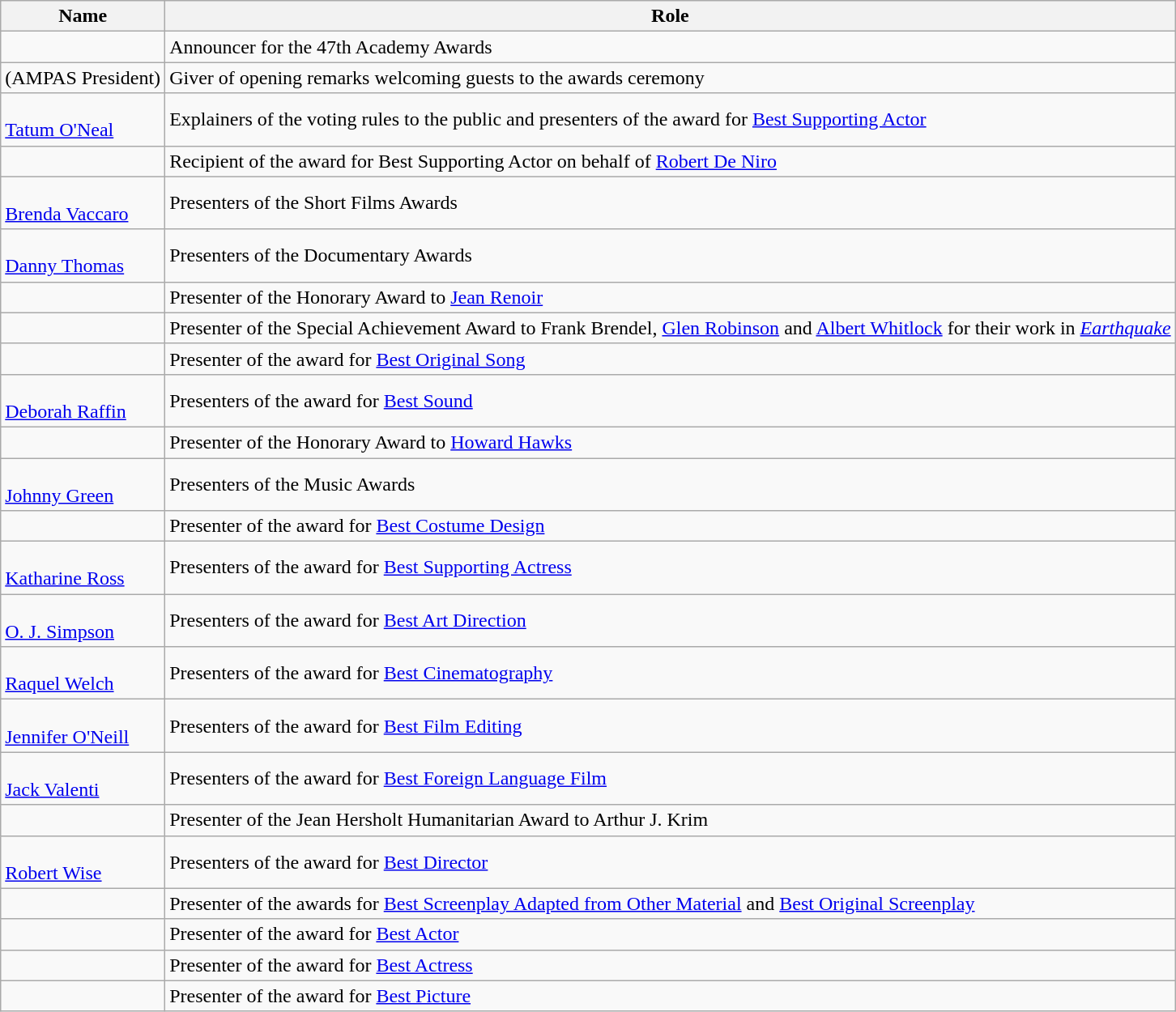<table class="wikitable sortable">
<tr>
<th>Name</th>
<th>Role</th>
</tr>
<tr>
<td></td>
<td>Announcer for the 47th Academy Awards</td>
</tr>
<tr>
<td> (AMPAS President)</td>
<td>Giver of opening remarks welcoming guests to the awards ceremony</td>
</tr>
<tr>
<td><br><a href='#'>Tatum O'Neal</a></td>
<td>Explainers of the voting rules to the public and presenters of the award for <a href='#'>Best Supporting Actor</a></td>
</tr>
<tr>
<td></td>
<td>Recipient of the award for Best Supporting Actor on behalf of <a href='#'>Robert De Niro</a></td>
</tr>
<tr>
<td><br><a href='#'>Brenda Vaccaro</a></td>
<td>Presenters of the Short Films Awards</td>
</tr>
<tr>
<td><br><a href='#'>Danny Thomas</a></td>
<td>Presenters of the Documentary Awards</td>
</tr>
<tr>
<td></td>
<td>Presenter of the Honorary Award to <a href='#'>Jean Renoir</a></td>
</tr>
<tr>
<td></td>
<td>Presenter of the Special Achievement Award to Frank Brendel, <a href='#'>Glen Robinson</a> and <a href='#'>Albert Whitlock</a> for their work in <em><a href='#'>Earthquake</a></em></td>
</tr>
<tr>
<td></td>
<td>Presenter of the award for <a href='#'>Best Original Song</a></td>
</tr>
<tr>
<td><br><a href='#'>Deborah Raffin</a></td>
<td>Presenters of the award for <a href='#'>Best Sound</a></td>
</tr>
<tr>
<td></td>
<td>Presenter of the Honorary Award to <a href='#'>Howard Hawks</a></td>
</tr>
<tr>
<td><br><a href='#'>Johnny Green</a></td>
<td>Presenters of the Music Awards</td>
</tr>
<tr>
<td></td>
<td>Presenter of the award for <a href='#'>Best Costume Design</a></td>
</tr>
<tr>
<td><br><a href='#'>Katharine Ross</a></td>
<td>Presenters of the award for <a href='#'>Best Supporting Actress</a></td>
</tr>
<tr>
<td><br><a href='#'>O. J. Simpson</a></td>
<td>Presenters of the award for <a href='#'>Best Art Direction</a></td>
</tr>
<tr>
<td><br><a href='#'>Raquel Welch</a></td>
<td>Presenters of the award for <a href='#'>Best Cinematography</a></td>
</tr>
<tr>
<td><br><a href='#'>Jennifer O'Neill</a></td>
<td>Presenters of the award for <a href='#'>Best Film Editing</a></td>
</tr>
<tr>
<td><br><a href='#'>Jack Valenti</a></td>
<td>Presenters of the award for <a href='#'>Best Foreign Language Film</a></td>
</tr>
<tr>
<td></td>
<td>Presenter of the Jean Hersholt Humanitarian Award to Arthur J. Krim</td>
</tr>
<tr>
<td><br><a href='#'>Robert Wise</a></td>
<td>Presenters of the award for <a href='#'>Best Director</a></td>
</tr>
<tr>
<td></td>
<td>Presenter of the awards for <a href='#'>Best Screenplay Adapted from Other Material</a> and <a href='#'>Best Original Screenplay</a></td>
</tr>
<tr>
<td></td>
<td>Presenter of the award for <a href='#'>Best Actor</a></td>
</tr>
<tr>
<td></td>
<td>Presenter of the award for <a href='#'>Best Actress</a></td>
</tr>
<tr>
<td></td>
<td>Presenter of the award for <a href='#'>Best Picture</a></td>
</tr>
</table>
